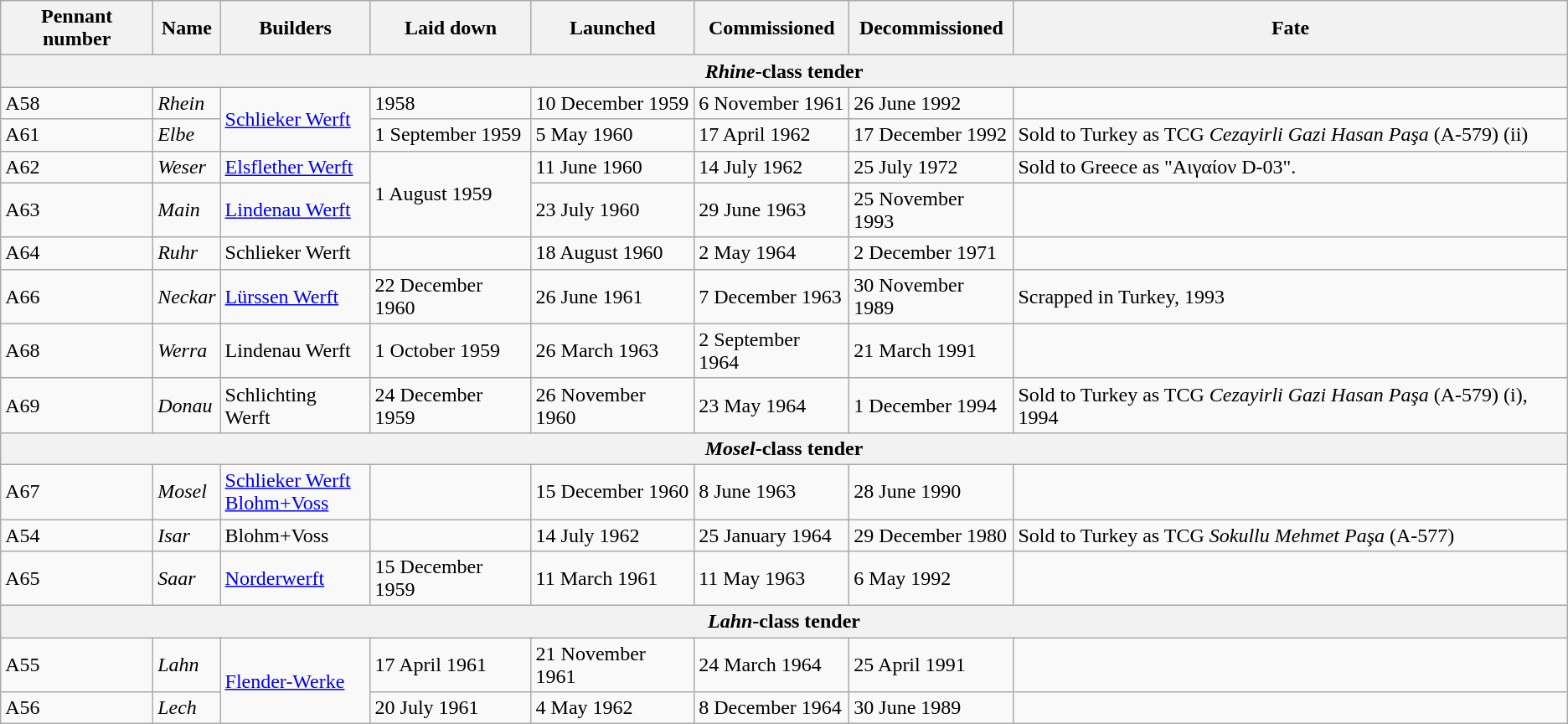<table class="wikitable">
<tr>
<th>Pennant number</th>
<th>Name</th>
<th>Builders</th>
<th>Laid down</th>
<th>Launched</th>
<th>Commissioned</th>
<th>Decommissioned</th>
<th>Fate</th>
</tr>
<tr>
<th colspan="8"><em>Rhine</em>-class tender</th>
</tr>
<tr>
<td>A58</td>
<td><em>Rhein</em></td>
<td rowspan="2"><a href='#'>Schlieker Werft</a></td>
<td>1958</td>
<td>10 December 1959</td>
<td>6 November 1961</td>
<td>26 June 1992</td>
<td></td>
</tr>
<tr>
<td>A61</td>
<td><em>Elbe</em></td>
<td>1 September 1959</td>
<td>5 May 1960</td>
<td>17 April 1962</td>
<td>17 December 1992</td>
<td>Sold to Turkey as TCG <em>Cezayirli Gazi Hasan Paşa</em> (A-579) (ii)</td>
</tr>
<tr>
<td>A62</td>
<td><em>Weser</em></td>
<td><a href='#'>Elsflether Werft</a></td>
<td rowspan="2">1 August 1959</td>
<td>11 June 1960</td>
<td>14 July 1962</td>
<td>25 July 1972</td>
<td>Sold to Greece as "Αιγαίον D-03".</td>
</tr>
<tr>
<td>A63</td>
<td><em>Main</em></td>
<td><a href='#'>Lindenau Werft</a></td>
<td>23 July 1960</td>
<td>29 June 1963</td>
<td>25 November 1993</td>
<td></td>
</tr>
<tr>
<td>A64</td>
<td><em>Ruhr</em></td>
<td>Schlieker Werft</td>
<td></td>
<td>18 August 1960</td>
<td>2 May 1964</td>
<td>2 December 1971</td>
<td></td>
</tr>
<tr>
<td>A66</td>
<td><em>Neckar</em></td>
<td><a href='#'>Lürssen Werft</a></td>
<td>22 December 1960</td>
<td>26 June 1961</td>
<td>7 December 1963</td>
<td>30 November 1989</td>
<td>Scrapped in Turkey, 1993</td>
</tr>
<tr>
<td>A68</td>
<td><em>Werra</em></td>
<td>Lindenau Werft</td>
<td>1 October 1959</td>
<td>26 March 1963</td>
<td>2 September 1964</td>
<td>21 March 1991</td>
<td></td>
</tr>
<tr>
<td>A69</td>
<td><em>Donau</em></td>
<td>Schlichting Werft</td>
<td>24 December 1959</td>
<td>26 November 1960</td>
<td>23 May 1964</td>
<td>1 December 1994</td>
<td>Sold to Turkey as TCG <em>Cezayirli Gazi Hasan Paşa</em> (A-579) (i), 1994</td>
</tr>
<tr>
<th colspan="8"><em>Mosel</em>-class tender</th>
</tr>
<tr>
<td>A67</td>
<td><em>Mosel</em></td>
<td><a href='#'>Schlieker Werft</a><br><a href='#'>Blohm+Voss</a></td>
<td></td>
<td>15 December 1960</td>
<td>8 June 1963</td>
<td>28 June 1990</td>
<td></td>
</tr>
<tr>
<td>A54</td>
<td><em>Isar</em></td>
<td>Blohm+Voss</td>
<td></td>
<td>14 July 1962</td>
<td>25 January 1964</td>
<td>29 December 1980</td>
<td>Sold to Turkey as TCG <em>Sokullu Mehmet Paşa</em> (A-577)</td>
</tr>
<tr>
<td>A65</td>
<td><em>Saar</em></td>
<td><a href='#'>Norderwerft</a></td>
<td>15 December 1959</td>
<td>11 March 1961</td>
<td>11 May 1963</td>
<td>6 May 1992</td>
</tr>
<tr>
<th colspan="8"><em>Lahn</em>-class tender</th>
</tr>
<tr>
<td>A55</td>
<td><em>Lahn</em></td>
<td rowspan="2"><a href='#'>Flender-Werke</a></td>
<td>17 April 1961</td>
<td>21 November 1961</td>
<td>24 March 1964</td>
<td>25 April 1991</td>
<td></td>
</tr>
<tr>
<td>A56</td>
<td><em>Lech</em></td>
<td>20 July 1961</td>
<td>4 May 1962</td>
<td>8 December 1964</td>
<td>30 June 1989</td>
<td></td>
</tr>
</table>
